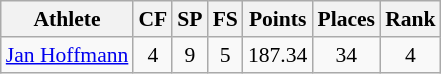<table class="wikitable" border="1" style="font-size:90%">
<tr>
<th>Athlete</th>
<th>CF</th>
<th>SP</th>
<th>FS</th>
<th>Points</th>
<th>Places</th>
<th>Rank</th>
</tr>
<tr align=center>
<td align=left><a href='#'>Jan Hoffmann</a></td>
<td>4</td>
<td>9</td>
<td>5</td>
<td>187.34</td>
<td>34</td>
<td>4</td>
</tr>
</table>
